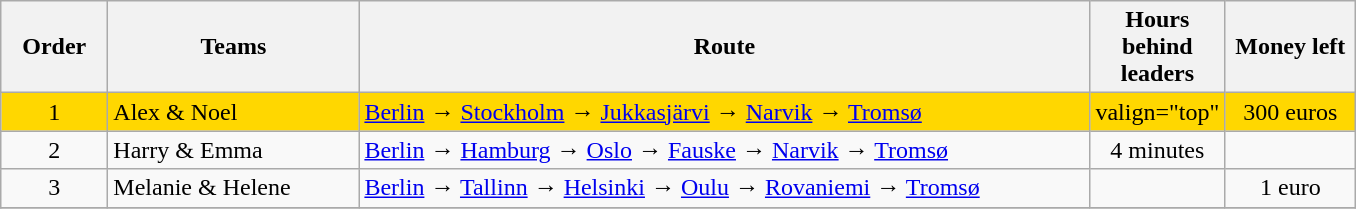<table class="wikitable sortable" style="text-align:center">
<tr>
<th style="width:4em">Order</th>
<th style="width:10em">Teams</th>
<th style="width:30em">Route</th>
<th style="width:5em">Hours behind leaders</th>
<th style="width:5em">Money left</th>
</tr>
<tr style=background:gold>
<td>1</td>
<td style="text-align:left">Alex & Noel</td>
<td style="text-align:left"><a href='#'>Berlin</a>  → <a href='#'>Stockholm</a>   → <a href='#'>Jukkasjärvi</a>   → <a href='#'>Narvik</a>  → <a href='#'>Tromsø</a></td>
<td>valign="top" </td>
<td>300 euros</td>
</tr>
<tr>
<td>2</td>
<td style="text-align:left">Harry & Emma</td>
<td style="text-align:left"><a href='#'>Berlin</a>  → <a href='#'>Hamburg</a>  → <a href='#'>Oslo</a>   → <a href='#'>Fauske</a>   → <a href='#'>Narvik</a>  → <a href='#'>Tromsø</a></td>
<td>4 minutes</td>
<td></td>
</tr>
<tr>
<td>3</td>
<td style="text-align:left">Melanie & Helene</td>
<td style="text-align:left"><a href='#'>Berlin</a>  → <a href='#'>Tallinn</a>   → <a href='#'>Helsinki</a>  → <a href='#'>Oulu</a>  → <a href='#'>Rovaniemi</a>  → <a href='#'>Tromsø</a></td>
<td></td>
<td>1 euro</td>
</tr>
<tr>
</tr>
</table>
